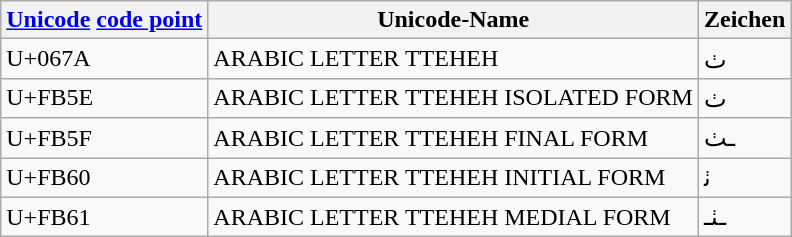<table class="wikitable">
<tr>
<th><a href='#'>Unicode</a> <a href='#'>code point</a></th>
<th>Unicode-Name</th>
<th>Zeichen</th>
</tr>
<tr>
<td>U+067A</td>
<td>ARABIC LETTER TTEHEH</td>
<td>ٺ</td>
</tr>
<tr>
<td>U+FB5E</td>
<td>ARABIC LETTER TTEHEH ISOLATED FORM</td>
<td>ﭞ</td>
</tr>
<tr>
<td>U+FB5F</td>
<td>ARABIC LETTER TTEHEH FINAL FORM</td>
<td>ـٺ</td>
</tr>
<tr>
<td>U+FB60</td>
<td>ARABIC LETTER TTEHEH INITIAL FORM</td>
<td>ﭠ</td>
</tr>
<tr>
<td>U+FB61</td>
<td>ARABIC LETTER TTEHEH MEDIAL FORM</td>
<td>ـٺـ</td>
</tr>
</table>
